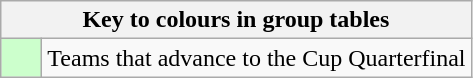<table class="wikitable" style="text-align: center;">
<tr>
<th colspan=2>Key to colours in group tables</th>
</tr>
<tr>
<td style="background:#cfc; width:20px;"></td>
<td align=left>Teams that advance to the Cup Quarterfinal</td>
</tr>
</table>
